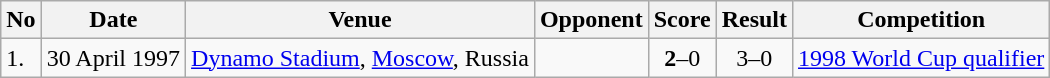<table class="wikitable" style="font-size:100%;">
<tr>
<th>No</th>
<th>Date</th>
<th>Venue</th>
<th>Opponent</th>
<th>Score</th>
<th>Result</th>
<th>Competition</th>
</tr>
<tr>
<td>1.</td>
<td>30 April 1997</td>
<td><a href='#'> Dynamo Stadium</a>, <a href='#'>Moscow</a>, Russia</td>
<td></td>
<td align=center><strong>2</strong>–0</td>
<td align=center>3–0</td>
<td><a href='#'> 1998 World Cup qualifier</a></td>
</tr>
</table>
